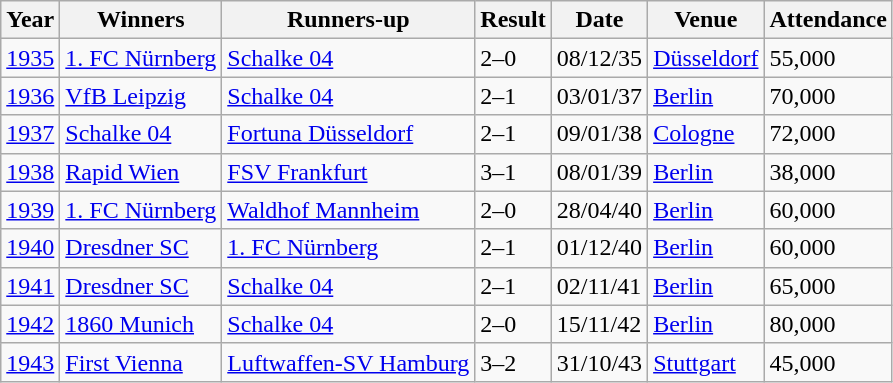<table class=wikitable>
<tr>
<th>Year</th>
<th>Winners</th>
<th>Runners-up</th>
<th>Result</th>
<th>Date</th>
<th>Venue</th>
<th>Attendance</th>
</tr>
<tr>
<td style="text-align:center;"><a href='#'>1935</a></td>
<td><a href='#'>1. FC Nürnberg</a></td>
<td><a href='#'>Schalke 04</a></td>
<td>2–0</td>
<td>08/12/35</td>
<td><a href='#'>Düsseldorf</a></td>
<td>55,000</td>
</tr>
<tr>
<td style="text-align:center;"><a href='#'>1936</a></td>
<td><a href='#'>VfB Leipzig</a></td>
<td><a href='#'>Schalke 04</a></td>
<td>2–1</td>
<td>03/01/37</td>
<td><a href='#'>Berlin</a></td>
<td>70,000</td>
</tr>
<tr>
<td style="text-align:center;"><a href='#'>1937</a></td>
<td><a href='#'>Schalke 04</a></td>
<td><a href='#'>Fortuna Düsseldorf</a></td>
<td>2–1</td>
<td>09/01/38</td>
<td><a href='#'>Cologne</a></td>
<td>72,000</td>
</tr>
<tr>
<td style="text-align:center;"><a href='#'>1938</a></td>
<td><a href='#'>Rapid Wien</a></td>
<td><a href='#'>FSV Frankfurt</a></td>
<td>3–1</td>
<td>08/01/39</td>
<td><a href='#'>Berlin</a></td>
<td>38,000</td>
</tr>
<tr>
<td style="text-align:center;"><a href='#'>1939</a></td>
<td><a href='#'>1. FC Nürnberg</a></td>
<td><a href='#'>Waldhof Mannheim</a></td>
<td>2–0</td>
<td>28/04/40</td>
<td><a href='#'>Berlin</a></td>
<td>60,000</td>
</tr>
<tr>
<td style="text-align:center;"><a href='#'>1940</a></td>
<td><a href='#'>Dresdner SC</a></td>
<td><a href='#'>1. FC Nürnberg</a></td>
<td>2–1 </td>
<td>01/12/40</td>
<td><a href='#'>Berlin</a></td>
<td>60,000</td>
</tr>
<tr>
<td style="text-align:center;"><a href='#'>1941</a></td>
<td><a href='#'>Dresdner SC</a></td>
<td><a href='#'>Schalke 04</a></td>
<td>2–1</td>
<td>02/11/41</td>
<td><a href='#'>Berlin</a></td>
<td>65,000</td>
</tr>
<tr>
<td style="text-align:center;"><a href='#'>1942</a></td>
<td><a href='#'>1860 Munich</a></td>
<td><a href='#'>Schalke 04</a></td>
<td>2–0</td>
<td>15/11/42</td>
<td><a href='#'>Berlin</a></td>
<td>80,000</td>
</tr>
<tr>
<td style="text-align:center;"><a href='#'>1943</a></td>
<td><a href='#'>First Vienna</a></td>
<td><a href='#'>Luftwaffen-SV Hamburg</a></td>
<td>3–2 </td>
<td>31/10/43</td>
<td><a href='#'>Stuttgart</a></td>
<td>45,000</td>
</tr>
</table>
